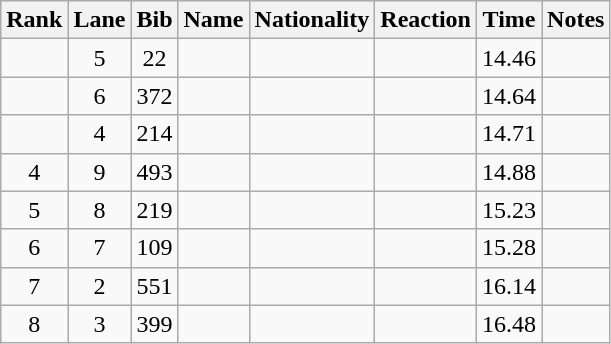<table class="wikitable sortable" style="text-align:center">
<tr>
<th>Rank</th>
<th>Lane</th>
<th>Bib</th>
<th>Name</th>
<th>Nationality</th>
<th>Reaction</th>
<th>Time</th>
<th>Notes</th>
</tr>
<tr>
<td></td>
<td>5</td>
<td>22</td>
<td align=left></td>
<td align=left></td>
<td></td>
<td>14.46</td>
<td></td>
</tr>
<tr>
<td></td>
<td>6</td>
<td>372</td>
<td align=left></td>
<td align=left></td>
<td></td>
<td>14.64</td>
<td></td>
</tr>
<tr>
<td></td>
<td>4</td>
<td>214</td>
<td align=left></td>
<td align=left></td>
<td></td>
<td>14.71</td>
<td></td>
</tr>
<tr>
<td>4</td>
<td>9</td>
<td>493</td>
<td align=left></td>
<td align=left></td>
<td></td>
<td>14.88</td>
<td></td>
</tr>
<tr>
<td>5</td>
<td>8</td>
<td>219</td>
<td align=left></td>
<td align=left></td>
<td></td>
<td>15.23</td>
<td></td>
</tr>
<tr>
<td>6</td>
<td>7</td>
<td>109</td>
<td align=left></td>
<td align=left></td>
<td></td>
<td>15.28</td>
<td></td>
</tr>
<tr>
<td>7</td>
<td>2</td>
<td>551</td>
<td align=left></td>
<td align=left></td>
<td></td>
<td>16.14</td>
<td></td>
</tr>
<tr>
<td>8</td>
<td>3</td>
<td>399</td>
<td align=left></td>
<td align=left></td>
<td></td>
<td>16.48</td>
<td></td>
</tr>
</table>
